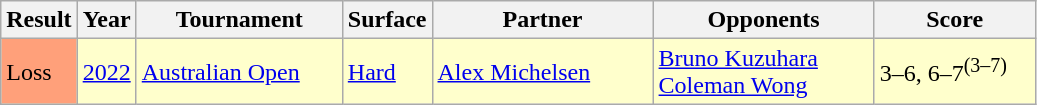<table class="wikitable">
<tr>
<th>Result</th>
<th>Year</th>
<th style="width:130px">Tournament</th>
<th>Surface</th>
<th style="width:140px">Partner</th>
<th style="width:140px">Opponents</th>
<th style="width:100px" class="unsortable">Score</th>
</tr>
<tr style="background:#ffc;">
<td bgcolor=FFA07A>Loss</td>
<td><a href='#'>2022</a></td>
<td><a href='#'>Australian Open</a></td>
<td><a href='#'>Hard</a></td>
<td> <a href='#'>Alex Michelsen</a></td>
<td> <a href='#'>Bruno Kuzuhara</a><br> <a href='#'>Coleman Wong</a></td>
<td>3–6, 6–7<sup>(3–7)</sup></td>
</tr>
</table>
